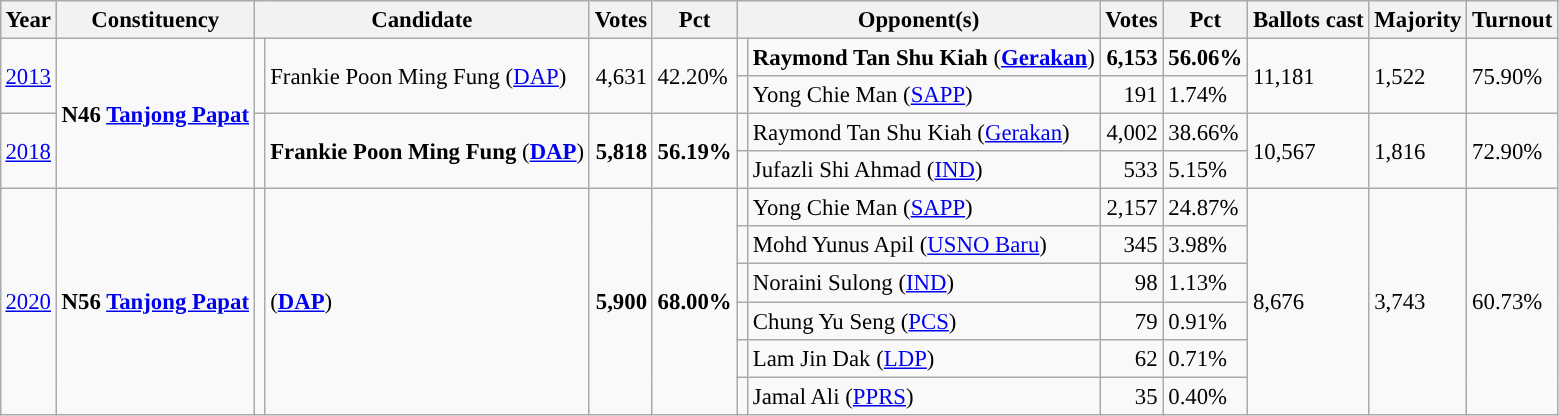<table class="wikitable" style="margin:0.5em ; font-size:95%">
<tr>
<th>Year</th>
<th>Constituency</th>
<th colspan=2>Candidate</th>
<th>Votes</th>
<th>Pct</th>
<th colspan=2>Opponent(s)</th>
<th>Votes</th>
<th>Pct</th>
<th>Ballots cast</th>
<th>Majority</th>
<th>Turnout</th>
</tr>
<tr>
<td rowspan=2><a href='#'>2013</a></td>
<td rowspan=4><strong>N46 <a href='#'>Tanjong Papat</a></strong></td>
<td rowspan=2 ></td>
<td rowspan=2>Frankie Poon Ming Fung (<a href='#'>DAP</a>)</td>
<td rowspan=2 align="right">4,631</td>
<td rowspan=2>42.20%</td>
<td></td>
<td><strong>Raymond Tan Shu Kiah</strong> (<a href='#'><strong>Gerakan</strong></a>)</td>
<td align="right"><strong>6,153</strong></td>
<td><strong>56.06%</strong></td>
<td rowspan=2>11,181</td>
<td rowspan=2>1,522</td>
<td rowspan=2>75.90%</td>
</tr>
<tr>
<td></td>
<td>Yong Chie Man (<a href='#'>SAPP</a>)</td>
<td align="right">191</td>
<td>1.74%</td>
</tr>
<tr>
<td rowspan=2><a href='#'>2018</a></td>
<td rowspan=2 ></td>
<td rowspan=2><strong>Frankie Poon Ming Fung</strong> (<a href='#'><strong>DAP</strong></a>)</td>
<td rowspan=2 align="right"><strong>5,818</strong></td>
<td rowspan=2><strong>56.19%</strong></td>
<td></td>
<td>Raymond Tan Shu Kiah (<a href='#'>Gerakan</a>)</td>
<td align="right">4,002</td>
<td>38.66%</td>
<td rowspan=2>10,567</td>
<td rowspan=2>1,816</td>
<td rowspan=2>72.90%</td>
</tr>
<tr>
<td></td>
<td>Jufazli Shi Ahmad (<a href='#'>IND</a>)</td>
<td align="right">533</td>
<td>5.15%</td>
</tr>
<tr>
<td rowspan=6><a href='#'>2020</a></td>
<td rowspan=6><strong>N56 <a href='#'>Tanjong Papat</a></strong></td>
<td rowspan=6 ></td>
<td rowspan=6> (<a href='#'><strong>DAP</strong></a>)</td>
<td rowspan=6 align="right"><strong>5,900</strong></td>
<td rowspan=6><strong>68.00%</strong></td>
<td></td>
<td>Yong Chie Man (<a href='#'>SAPP</a>)</td>
<td align="right">2,157</td>
<td>24.87%</td>
<td rowspan=6>8,676</td>
<td rowspan=6>3,743</td>
<td rowspan=6>60.73%</td>
</tr>
<tr>
<td bgcolor=></td>
<td>Mohd Yunus Apil (<a href='#'>USNO Baru</a>)</td>
<td align="right">345</td>
<td>3.98%</td>
</tr>
<tr>
<td></td>
<td>Noraini Sulong (<a href='#'>IND</a>)</td>
<td align="right">98</td>
<td>1.13%</td>
</tr>
<tr>
<td></td>
<td>Chung Yu Seng (<a href='#'>PCS</a>)</td>
<td align="right">79</td>
<td>0.91%</td>
</tr>
<tr>
<td></td>
<td>Lam Jin Dak (<a href='#'>LDP</a>)</td>
<td align="right">62</td>
<td>0.71%</td>
</tr>
<tr>
<td></td>
<td>Jamal Ali (<a href='#'>PPRS</a>)</td>
<td align="right">35</td>
<td>0.40%</td>
</tr>
</table>
